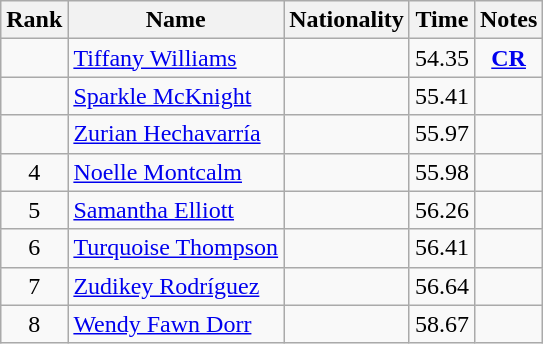<table class="wikitable sortable" style="text-align:center">
<tr>
<th>Rank</th>
<th>Name</th>
<th>Nationality</th>
<th>Time</th>
<th>Notes</th>
</tr>
<tr>
<td align=center></td>
<td align=left><a href='#'>Tiffany Williams</a></td>
<td align=left></td>
<td>54.35</td>
<td><strong><a href='#'>CR</a></strong></td>
</tr>
<tr>
<td align=center></td>
<td align=left><a href='#'>Sparkle McKnight</a></td>
<td align=left></td>
<td>55.41</td>
<td></td>
</tr>
<tr>
<td align=center></td>
<td align=left><a href='#'>Zurian Hechavarría</a></td>
<td align=left></td>
<td>55.97</td>
<td></td>
</tr>
<tr>
<td align=center>4</td>
<td align=left><a href='#'>Noelle Montcalm</a></td>
<td align=left></td>
<td>55.98</td>
<td></td>
</tr>
<tr>
<td align=center>5</td>
<td align=left><a href='#'>Samantha Elliott</a></td>
<td align=left></td>
<td>56.26</td>
<td></td>
</tr>
<tr>
<td align=center>6</td>
<td align=left><a href='#'>Turquoise Thompson</a></td>
<td align=left></td>
<td>56.41</td>
<td></td>
</tr>
<tr>
<td align=center>7</td>
<td align=left><a href='#'>Zudikey Rodríguez</a></td>
<td align=left></td>
<td>56.64</td>
<td></td>
</tr>
<tr>
<td align=center>8</td>
<td align=left><a href='#'>Wendy Fawn Dorr</a></td>
<td align=left></td>
<td>58.67</td>
<td></td>
</tr>
</table>
